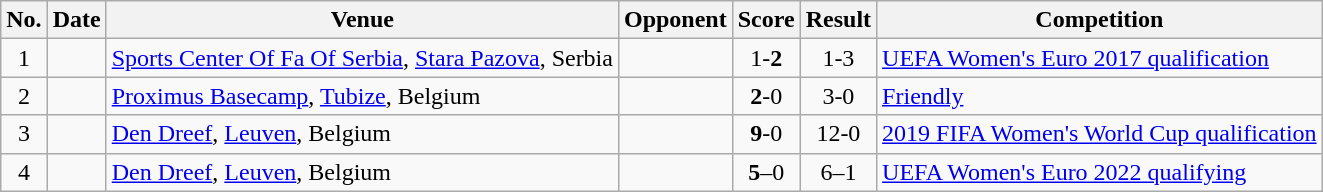<table class="wikitable sortable">
<tr>
<th>No.</th>
<th>Date</th>
<th>Venue</th>
<th>Opponent</th>
<th>Score</th>
<th>Result</th>
<th>Competition</th>
</tr>
<tr>
<td align="center">1</td>
<td></td>
<td><a href='#'>Sports Center Of Fa Of Serbia</a>, <a href='#'>Stara Pazova</a>, Serbia</td>
<td></td>
<td align="center">1-<strong>2</strong></td>
<td align="center">1-3</td>
<td><a href='#'>UEFA Women's Euro 2017 qualification</a></td>
</tr>
<tr>
<td align="center">2</td>
<td></td>
<td><a href='#'>Proximus Basecamp</a>, <a href='#'>Tubize</a>, Belgium</td>
<td></td>
<td align="center"><strong>2</strong>-0</td>
<td align="center">3-0</td>
<td><a href='#'>Friendly</a></td>
</tr>
<tr>
<td align="center">3</td>
<td></td>
<td><a href='#'>Den Dreef</a>, <a href='#'>Leuven</a>, Belgium</td>
<td></td>
<td align="center"><strong>9</strong>-0</td>
<td align="center">12-0</td>
<td><a href='#'>2019 FIFA Women's World Cup qualification</a></td>
</tr>
<tr>
<td align="center">4</td>
<td></td>
<td><a href='#'>Den Dreef</a>, <a href='#'>Leuven</a>, Belgium</td>
<td></td>
<td align="center"><strong>5</strong>–0</td>
<td align="center">6–1</td>
<td><a href='#'>UEFA Women's Euro 2022 qualifying</a></td>
</tr>
</table>
